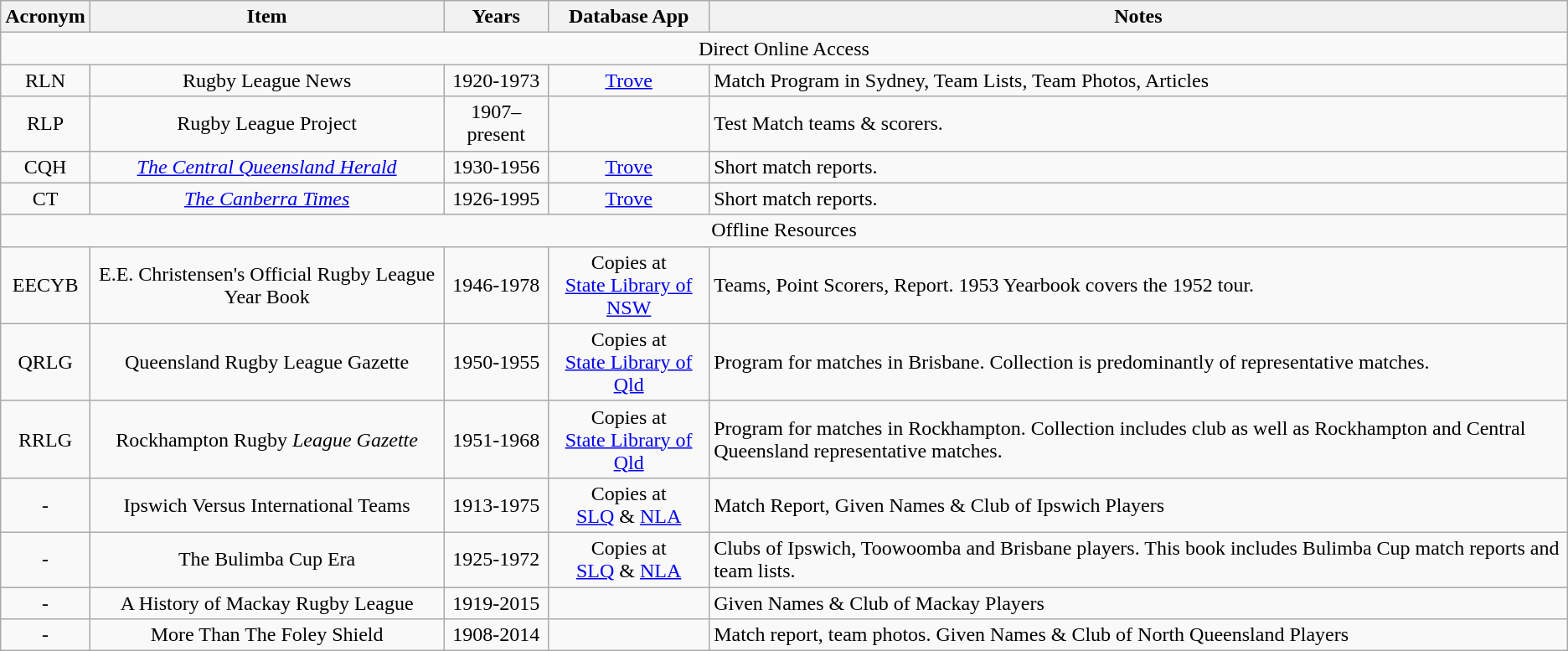<table class=wikitable style="text-align:center;">
<tr>
<th>Acronym</th>
<th>Item</th>
<th>Years</th>
<th>Database App</th>
<th>Notes</th>
</tr>
<tr>
<td colspan=5 align=center>Direct Online Access</td>
</tr>
<tr>
<td>RLN</td>
<td>Rugby League News</td>
<td>1920-1973</td>
<td><a href='#'>Trove</a></td>
<td align=left>Match Program in Sydney, Team Lists, Team Photos, Articles</td>
</tr>
<tr>
<td>RLP</td>
<td>Rugby League Project</td>
<td>1907–present</td>
<td></td>
<td align=left>Test Match teams & scorers.</td>
</tr>
<tr>
<td>CQH</td>
<td><em><a href='#'>The Central Queensland Herald</a></em></td>
<td>1930-1956</td>
<td><a href='#'>Trove</a></td>
<td align=left>Short match reports.</td>
</tr>
<tr>
<td>CT</td>
<td><em><a href='#'>The Canberra Times</a></em></td>
<td>1926-1995</td>
<td><a href='#'>Trove</a></td>
<td align=left>Short match reports.</td>
</tr>
<tr>
<td colspan=5>Offline Resources</td>
</tr>
<tr>
<td>EECYB</td>
<td>E.E. Christensen's Official Rugby League Year Book</td>
<td>1946-1978</td>
<td>Copies at <br> <a href='#'>State Library of NSW</a></td>
<td align=left>Teams, Point Scorers, Report. 1953 Yearbook covers the 1952 tour.</td>
</tr>
<tr>
<td>QRLG</td>
<td>Queensland Rugby League Gazette</td>
<td>1950-1955</td>
<td>Copies at <br> <a href='#'>State Library of Qld</a></td>
<td align=left>Program for matches in Brisbane. Collection is predominantly of representative matches.</td>
</tr>
<tr>
<td>RRLG</td>
<td>Rockhampton Rugby <em>League Gazette</em></td>
<td>1951-1968</td>
<td>Copies at <br> <a href='#'>State Library of Qld</a></td>
<td align=left>Program for matches in Rockhampton. Collection includes club as well as Rockhampton and Central Queensland representative matches.</td>
</tr>
<tr>
<td>-</td>
<td>Ipswich Versus International Teams</td>
<td>1913-1975</td>
<td>Copies at <br><a href='#'>SLQ</a> & <a href='#'>NLA</a></td>
<td align=left>Match Report, Given Names & Club of Ipswich Players</td>
</tr>
<tr>
<td>-</td>
<td>The Bulimba Cup Era</td>
<td>1925-1972</td>
<td>Copies at <br><a href='#'>SLQ</a> & <a href='#'>NLA</a></td>
<td align=left>Clubs of Ipswich, Toowoomba and Brisbane players. This book includes Bulimba Cup match reports and team lists.</td>
</tr>
<tr>
<td>-</td>
<td>A History of Mackay Rugby League</td>
<td>1919-2015</td>
<td></td>
<td align=left>Given Names & Club of Mackay Players</td>
</tr>
<tr>
<td>-</td>
<td>More Than The Foley Shield</td>
<td>1908-2014</td>
<td></td>
<td align=left>Match report, team photos. Given Names & Club of North Queensland Players</td>
</tr>
</table>
